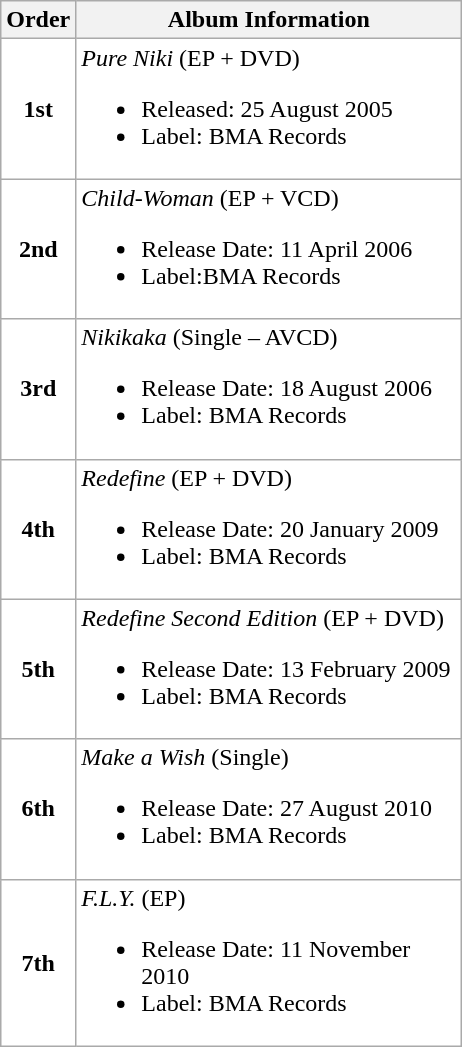<table class="wikitable">
<tr>
<th align-"left">Order</th>
<th align="left" width="250px">Album Information</th>
</tr>
<tr bgcolor="#FFFFFF">
<td align="center"><strong>1st</strong></td>
<td align="left"><em>Pure Niki</em> (EP + DVD)<br><ul><li>Released: 25 August 2005</li><li>Label: BMA Records</li></ul></td>
</tr>
<tr bgcolor="#FFFFFF">
<td align="center"><strong>2nd</strong></td>
<td align="left"><em>Child-Woman</em> (EP + VCD)<br><ul><li>Release Date: 11 April 2006</li><li>Label:BMA Records</li></ul></td>
</tr>
<tr bgcolor="#FFFFFF">
<td align="center"><strong>3rd</strong></td>
<td align="left"><em>Nikikaka</em> (Single – AVCD)<br><ul><li>Release Date: 18 August 2006</li><li>Label: BMA Records</li></ul></td>
</tr>
<tr bgcolor="#FFFFFF">
<td align="center"><strong>4th</strong></td>
<td align="left"><em>Redefine</em> (EP + DVD)<br><ul><li>Release Date: 20 January 2009</li><li>Label: BMA Records</li></ul></td>
</tr>
<tr bgcolor="#FFFFFF">
<td align="center"><strong>5th</strong></td>
<td align="left"><em>Redefine Second Edition</em> (EP + DVD)<br><ul><li>Release Date: 13 February 2009</li><li>Label: BMA Records</li></ul></td>
</tr>
<tr bgcolor="#FFFFFF">
<td align="center"><strong>6th</strong></td>
<td align="left"><em>Make a Wish</em> (Single)<br><ul><li>Release Date: 27 August 2010</li><li>Label: BMA Records</li></ul></td>
</tr>
<tr bgcolor="#FFFFFF">
<td align="center"><strong>7th</strong></td>
<td align="left"><em>F.L.Y.</em> (EP)<br><ul><li>Release Date: 11 November 2010</li><li>Label: BMA Records</li></ul></td>
</tr>
</table>
